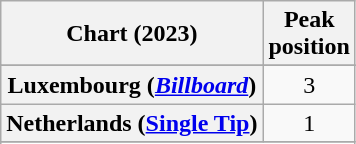<table class="wikitable sortable plainrowheaders" style="text-align:center">
<tr>
<th scope="col">Chart (2023)</th>
<th scope="col">Peak<br>position</th>
</tr>
<tr>
</tr>
<tr>
</tr>
<tr>
</tr>
<tr>
</tr>
<tr>
</tr>
<tr>
<th scope="row">Luxembourg (<em><a href='#'>Billboard</a></em>)</th>
<td>3</td>
</tr>
<tr>
<th scope="row">Netherlands (<a href='#'>Single Tip</a>)</th>
<td>1</td>
</tr>
<tr>
</tr>
<tr>
</tr>
</table>
